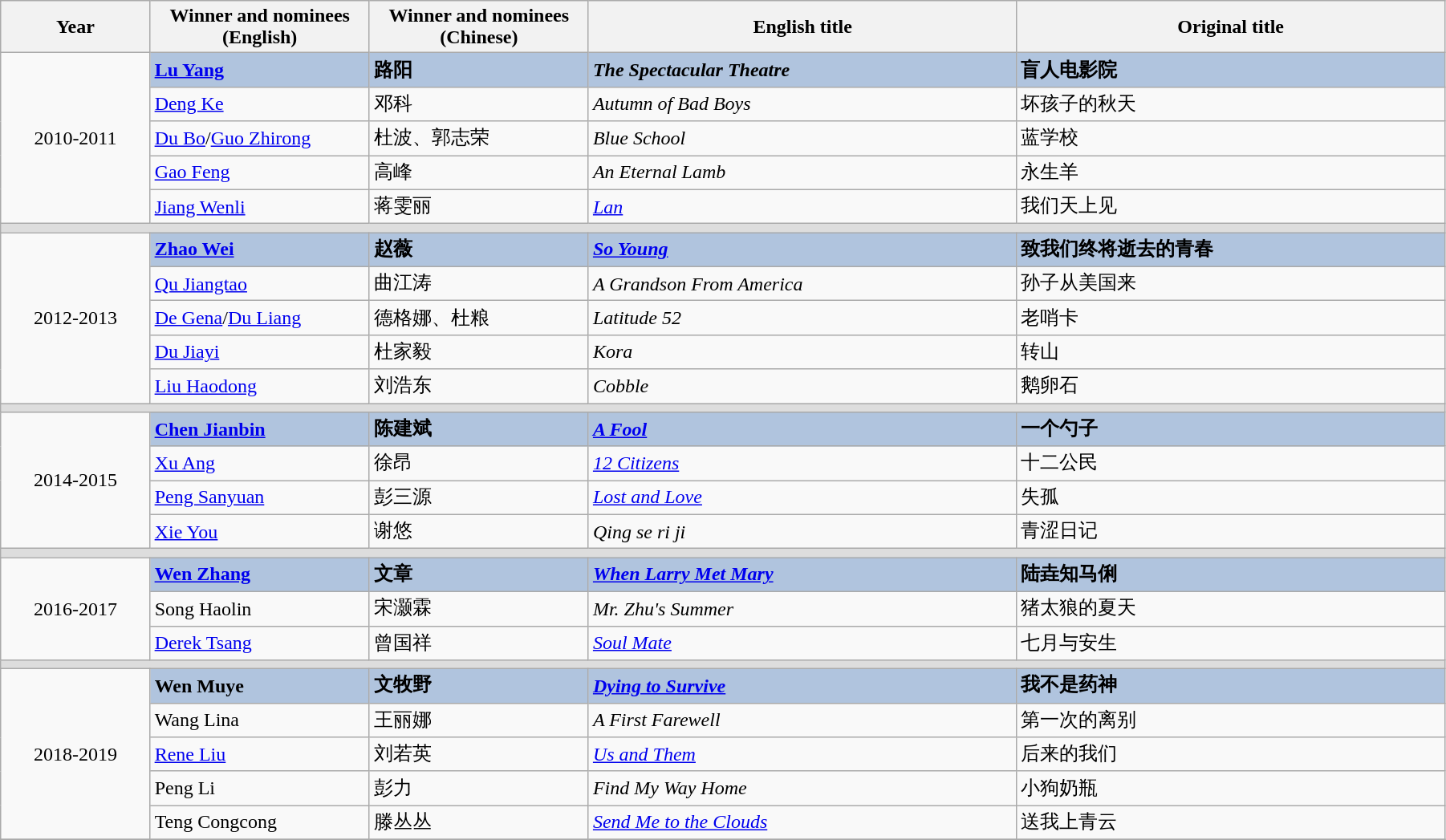<table class="wikitable" width="95%" cellpadding="5">
<tr>
<th width="100"><strong>Year</strong></th>
<th width="150"><strong>Winner and nominees<br>(English)</strong></th>
<th width="150"><strong>Winner and nominees<br>(Chinese)</strong></th>
<th width="300"><strong>English title</strong></th>
<th width="300"><strong>Original title</strong></th>
</tr>
<tr>
<td rowspan="5" style="text-align:center;">2010-2011</td>
<td style="background:#B0C4DE;"><strong><a href='#'>Lu Yang</a></strong></td>
<td style="background:#B0C4DE;"><strong>路阳</strong></td>
<td style="background:#B0C4DE;"><strong><em>The Spectacular Theatre</em></strong></td>
<td style="background:#B0C4DE;"><strong>盲人电影院</strong></td>
</tr>
<tr>
<td><a href='#'>Deng Ke</a></td>
<td>邓科</td>
<td><em>Autumn of Bad Boys</em></td>
<td>坏孩子的秋天</td>
</tr>
<tr>
<td><a href='#'>Du Bo</a>/<a href='#'>Guo Zhirong</a></td>
<td>杜波、郭志荣</td>
<td><em>Blue School</em></td>
<td>蓝学校</td>
</tr>
<tr>
<td><a href='#'>Gao Feng</a></td>
<td>高峰</td>
<td><em>An Eternal Lamb</em></td>
<td>永生羊</td>
</tr>
<tr>
<td><a href='#'>Jiang Wenli</a></td>
<td>蒋雯丽</td>
<td><em><a href='#'>Lan</a></em></td>
<td>我们天上见</td>
</tr>
<tr bgcolor=#DDDDDD>
<td colspan=5></td>
</tr>
<tr>
<td rowspan="5" style="text-align:center;">2012-2013</td>
<td style="background:#B0C4DE;"><strong><a href='#'>Zhao Wei</a></strong></td>
<td style="background:#B0C4DE;"><strong>赵薇</strong></td>
<td style="background:#B0C4DE;"><strong><em><a href='#'>So Young</a></em></strong></td>
<td style="background:#B0C4DE;"><strong>致我们终将逝去的青春</strong></td>
</tr>
<tr>
<td><a href='#'>Qu Jiangtao</a></td>
<td>曲江涛</td>
<td><em>A Grandson From America</em></td>
<td>孙子从美国来</td>
</tr>
<tr>
<td><a href='#'>De Gena</a>/<a href='#'>Du Liang</a></td>
<td>德格娜、杜粮</td>
<td><em> Latitude 52 </em></td>
<td>老哨卡</td>
</tr>
<tr>
<td><a href='#'>Du Jiayi</a></td>
<td>杜家毅</td>
<td><em>Kora</em></td>
<td>转山</td>
</tr>
<tr>
<td><a href='#'>Liu Haodong</a></td>
<td>刘浩东</td>
<td><em>Cobble</em></td>
<td>鹅卵石</td>
</tr>
<tr bgcolor=#DDDDDD>
<td colspan=5></td>
</tr>
<tr>
<td rowspan="4" style="text-align:center;">2014-2015</td>
<td style="background:#B0C4DE;"><strong><a href='#'>Chen Jianbin</a></strong></td>
<td style="background:#B0C4DE;"><strong>陈建斌</strong></td>
<td style="background:#B0C4DE;"><strong><em><a href='#'>A Fool</a></em></strong></td>
<td style="background:#B0C4DE;"><strong>一个勺子</strong></td>
</tr>
<tr>
<td><a href='#'>Xu Ang</a></td>
<td>徐昂</td>
<td><em><a href='#'>12 Citizens</a></em></td>
<td>十二公民</td>
</tr>
<tr>
<td><a href='#'>Peng Sanyuan</a></td>
<td>彭三源</td>
<td><em><a href='#'>Lost and Love</a></em></td>
<td>失孤</td>
</tr>
<tr>
<td><a href='#'>Xie You</a></td>
<td>谢悠</td>
<td><em>Qing se ri ji</em></td>
<td>青涩日记</td>
</tr>
<tr bgcolor=#DDDDDD>
<td colspan=5></td>
</tr>
<tr>
<td rowspan="3" style="text-align:center;">2016-2017</td>
<td style="background:#B0C4DE;"><strong><a href='#'>Wen Zhang</a></strong></td>
<td style="background:#B0C4DE;"><strong>文章</strong></td>
<td style="background:#B0C4DE;"><strong><em><a href='#'>When Larry Met Mary</a></em></strong></td>
<td style="background:#B0C4DE;"><strong>陆垚知马俐</strong></td>
</tr>
<tr>
<td>Song Haolin</td>
<td>宋灏霖</td>
<td><em>Mr. Zhu's Summer</em></td>
<td>猪太狼的夏天</td>
</tr>
<tr>
<td><a href='#'>Derek Tsang</a></td>
<td>曾国祥</td>
<td><em><a href='#'>Soul Mate</a></em></td>
<td>七月与安生</td>
</tr>
<tr bgcolor=#DDDDDD>
<td colspan=5></td>
</tr>
<tr>
<td rowspan="5" style="text-align:center;">2018-2019</td>
<td style="background:#B0C4DE;"><strong>Wen Muye</strong></td>
<td style="background:#B0C4DE;"><strong>文牧野</strong></td>
<td style="background:#B0C4DE;"><strong><em><a href='#'>Dying to Survive</a></em></strong></td>
<td style="background:#B0C4DE;"><strong>我不是药神</strong></td>
</tr>
<tr>
<td>Wang Lina</td>
<td>王丽娜</td>
<td><em>A First Farewell</em></td>
<td>第一次的离别</td>
</tr>
<tr>
<td><a href='#'>Rene Liu</a></td>
<td>刘若英</td>
<td><em><a href='#'>Us and Them</a></em></td>
<td>后来的我们</td>
</tr>
<tr>
<td>Peng Li</td>
<td>彭力</td>
<td><em>Find My Way Home</em></td>
<td>小狗奶瓶</td>
</tr>
<tr>
<td>Teng Congcong</td>
<td>滕丛丛</td>
<td><em><a href='#'>Send Me to the Clouds</a></em></td>
<td>送我上青云</td>
</tr>
<tr>
</tr>
</table>
